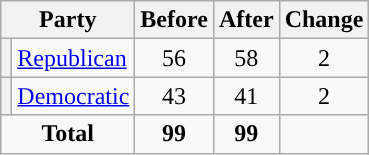<table class="wikitable" style="text-align:center;">
<tr>
<th colspan="2">Party</th>
<th>Before</th>
<th>After</th>
<th>Change</th>
</tr>
<tr>
<th style="background-color:"></th>
<td style="text-align:left;"><a href='#'>Republican</a></td>
<td>56</td>
<td>58</td>
<td> 2</td>
</tr>
<tr>
<th style="background-color:"></th>
<td style="text-align:left;"><a href='#'>Democratic</a></td>
<td>43</td>
<td>41</td>
<td> 2</td>
</tr>
<tr>
<td colspan="2"><strong>Total</strong></td>
<td><strong>99</strong></td>
<td><strong>99</strong></td>
<td></td>
</tr>
</table>
